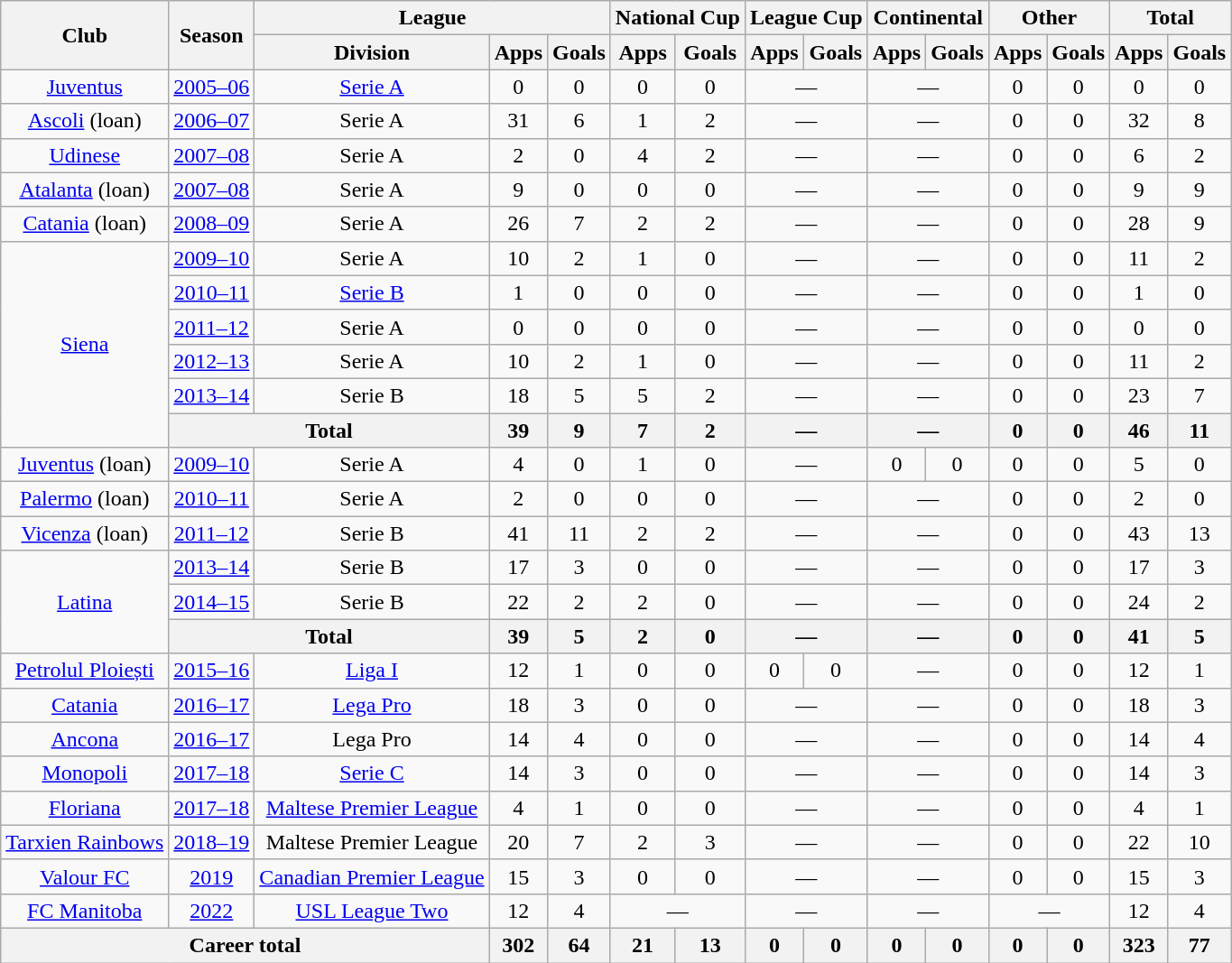<table class="wikitable" style="text-align:center">
<tr>
<th rowspan="2">Club</th>
<th rowspan="2">Season</th>
<th colspan="3">League</th>
<th colspan="2">National Cup</th>
<th colspan="2">League Cup</th>
<th colspan="2">Continental</th>
<th colspan="2">Other</th>
<th colspan="2">Total</th>
</tr>
<tr>
<th>Division</th>
<th>Apps</th>
<th>Goals</th>
<th>Apps</th>
<th>Goals</th>
<th>Apps</th>
<th>Goals</th>
<th>Apps</th>
<th>Goals</th>
<th>Apps</th>
<th>Goals</th>
<th>Apps</th>
<th>Goals</th>
</tr>
<tr>
<td rowspan="1"><a href='#'>Juventus</a></td>
<td><a href='#'>2005–06</a></td>
<td><a href='#'>Serie A</a></td>
<td>0</td>
<td>0</td>
<td>0</td>
<td>0</td>
<td colspan="2">—</td>
<td colspan="2">—</td>
<td>0</td>
<td>0</td>
<td>0</td>
<td>0</td>
</tr>
<tr>
<td rowspan="1"><a href='#'>Ascoli</a> (loan)</td>
<td><a href='#'>2006–07</a></td>
<td>Serie A</td>
<td>31</td>
<td>6</td>
<td>1</td>
<td>2</td>
<td colspan="2">—</td>
<td colspan="2">—</td>
<td>0</td>
<td>0</td>
<td>32</td>
<td>8</td>
</tr>
<tr>
<td rowspan="1"><a href='#'>Udinese</a></td>
<td><a href='#'>2007–08</a></td>
<td>Serie A</td>
<td>2</td>
<td>0</td>
<td>4</td>
<td>2</td>
<td colspan="2">—</td>
<td colspan="2">—</td>
<td>0</td>
<td>0</td>
<td>6</td>
<td>2</td>
</tr>
<tr>
<td rowspan="1"><a href='#'>Atalanta</a> (loan)</td>
<td><a href='#'>2007–08</a></td>
<td>Serie A</td>
<td>9</td>
<td>0</td>
<td>0</td>
<td>0</td>
<td colspan="2">—</td>
<td colspan="2">—</td>
<td>0</td>
<td>0</td>
<td>9</td>
<td>9</td>
</tr>
<tr>
<td rowspan="1"><a href='#'>Catania</a> (loan)</td>
<td><a href='#'>2008–09</a></td>
<td>Serie A</td>
<td>26</td>
<td>7</td>
<td>2</td>
<td>2</td>
<td colspan="2">—</td>
<td colspan="2">—</td>
<td>0</td>
<td>0</td>
<td>28</td>
<td>9</td>
</tr>
<tr>
<td rowspan="6"><a href='#'>Siena</a></td>
<td><a href='#'>2009–10</a></td>
<td>Serie A</td>
<td>10</td>
<td>2</td>
<td>1</td>
<td>0</td>
<td colspan="2">—</td>
<td colspan="2">—</td>
<td>0</td>
<td>0</td>
<td>11</td>
<td>2</td>
</tr>
<tr>
<td><a href='#'>2010–11</a></td>
<td><a href='#'>Serie B</a></td>
<td>1</td>
<td>0</td>
<td>0</td>
<td>0</td>
<td colspan="2">—</td>
<td colspan="2">—</td>
<td>0</td>
<td>0</td>
<td>1</td>
<td>0</td>
</tr>
<tr>
<td><a href='#'>2011–12</a></td>
<td>Serie A</td>
<td>0</td>
<td>0</td>
<td>0</td>
<td>0</td>
<td colspan="2">—</td>
<td colspan="2">—</td>
<td>0</td>
<td>0</td>
<td>0</td>
<td>0</td>
</tr>
<tr>
<td><a href='#'>2012–13</a></td>
<td>Serie A</td>
<td>10</td>
<td>2</td>
<td>1</td>
<td>0</td>
<td colspan="2">—</td>
<td colspan="2">—</td>
<td>0</td>
<td>0</td>
<td>11</td>
<td>2</td>
</tr>
<tr>
<td><a href='#'>2013–14</a></td>
<td>Serie B</td>
<td>18</td>
<td>5</td>
<td>5</td>
<td>2</td>
<td colspan="2">—</td>
<td colspan="2">—</td>
<td>0</td>
<td>0</td>
<td>23</td>
<td>7</td>
</tr>
<tr>
<th colspan="2">Total</th>
<th>39</th>
<th>9</th>
<th>7</th>
<th>2</th>
<th colspan="2">—</th>
<th colspan="2">—</th>
<th>0</th>
<th>0</th>
<th>46</th>
<th>11</th>
</tr>
<tr>
<td rowspan="1"><a href='#'>Juventus</a> (loan)</td>
<td><a href='#'>2009–10</a></td>
<td>Serie A</td>
<td>4</td>
<td>0</td>
<td>1</td>
<td>0</td>
<td colspan="2">—</td>
<td>0</td>
<td>0</td>
<td>0</td>
<td>0</td>
<td>5</td>
<td>0</td>
</tr>
<tr>
<td rowspan="1"><a href='#'>Palermo</a> (loan)</td>
<td><a href='#'>2010–11</a></td>
<td>Serie A</td>
<td>2</td>
<td>0</td>
<td>0</td>
<td>0</td>
<td colspan="2">—</td>
<td colspan="2">—</td>
<td>0</td>
<td>0</td>
<td>2</td>
<td>0</td>
</tr>
<tr>
<td rowspan="1"><a href='#'>Vicenza</a> (loan)</td>
<td><a href='#'>2011–12</a></td>
<td>Serie B</td>
<td>41</td>
<td>11</td>
<td>2</td>
<td>2</td>
<td colspan="2">—</td>
<td colspan="2">—</td>
<td>0</td>
<td>0</td>
<td>43</td>
<td>13</td>
</tr>
<tr>
<td rowspan="3"><a href='#'>Latina</a></td>
<td><a href='#'>2013–14</a></td>
<td>Serie B</td>
<td>17</td>
<td>3</td>
<td>0</td>
<td>0</td>
<td colspan="2">—</td>
<td colspan="2">—</td>
<td>0</td>
<td>0</td>
<td>17</td>
<td>3</td>
</tr>
<tr>
<td><a href='#'>2014–15</a></td>
<td>Serie B</td>
<td>22</td>
<td>2</td>
<td>2</td>
<td>0</td>
<td colspan="2">—</td>
<td colspan="2">—</td>
<td>0</td>
<td>0</td>
<td>24</td>
<td>2</td>
</tr>
<tr>
<th colspan="2">Total</th>
<th>39</th>
<th>5</th>
<th>2</th>
<th>0</th>
<th colspan="2">—</th>
<th colspan="2">—</th>
<th>0</th>
<th>0</th>
<th>41</th>
<th>5</th>
</tr>
<tr>
<td rowspan="1"><a href='#'>Petrolul Ploiești</a></td>
<td><a href='#'>2015–16</a></td>
<td><a href='#'>Liga I</a></td>
<td>12</td>
<td>1</td>
<td>0</td>
<td>0</td>
<td>0</td>
<td>0</td>
<td colspan="2">—</td>
<td>0</td>
<td>0</td>
<td>12</td>
<td>1</td>
</tr>
<tr>
<td rowspan="1"><a href='#'>Catania</a></td>
<td><a href='#'>2016–17</a></td>
<td><a href='#'>Lega Pro</a></td>
<td>18</td>
<td>3</td>
<td>0</td>
<td>0</td>
<td colspan="2">—</td>
<td colspan="2">—</td>
<td>0</td>
<td>0</td>
<td>18</td>
<td>3</td>
</tr>
<tr>
<td rowspan="1"><a href='#'>Ancona</a></td>
<td><a href='#'>2016–17</a></td>
<td>Lega Pro</td>
<td>14</td>
<td>4</td>
<td>0</td>
<td>0</td>
<td colspan="2">—</td>
<td colspan="2">—</td>
<td>0</td>
<td>0</td>
<td>14</td>
<td>4</td>
</tr>
<tr>
<td rowspan="1"><a href='#'>Monopoli</a></td>
<td><a href='#'>2017–18</a></td>
<td><a href='#'>Serie C</a></td>
<td>14</td>
<td>3</td>
<td>0</td>
<td>0</td>
<td colspan="2">—</td>
<td colspan="2">—</td>
<td>0</td>
<td>0</td>
<td>14</td>
<td>3</td>
</tr>
<tr>
<td rowspan="1"><a href='#'>Floriana</a></td>
<td><a href='#'>2017–18</a></td>
<td><a href='#'>Maltese Premier League</a></td>
<td>4</td>
<td>1</td>
<td>0</td>
<td>0</td>
<td colspan="2">—</td>
<td colspan="2">—</td>
<td>0</td>
<td>0</td>
<td>4</td>
<td>1</td>
</tr>
<tr>
<td rowspan="1"><a href='#'>Tarxien Rainbows</a></td>
<td><a href='#'>2018–19</a></td>
<td>Maltese Premier League</td>
<td>20</td>
<td>7</td>
<td>2</td>
<td>3</td>
<td colspan="2">—</td>
<td colspan="2">—</td>
<td>0</td>
<td>0</td>
<td>22</td>
<td>10</td>
</tr>
<tr>
<td><a href='#'>Valour FC</a></td>
<td><a href='#'>2019</a></td>
<td><a href='#'>Canadian Premier League</a></td>
<td>15</td>
<td>3</td>
<td>0</td>
<td>0</td>
<td colspan="2">—</td>
<td colspan="2">—</td>
<td>0</td>
<td>0</td>
<td>15</td>
<td>3</td>
</tr>
<tr>
<td><a href='#'>FC Manitoba</a></td>
<td><a href='#'>2022</a></td>
<td><a href='#'>USL League Two</a></td>
<td>12</td>
<td>4</td>
<td colspan="2">—</td>
<td colspan="2">—</td>
<td colspan="2">—</td>
<td colspan="2">—</td>
<td>12</td>
<td>4</td>
</tr>
<tr>
<th colspan="3">Career total</th>
<th>302</th>
<th>64</th>
<th>21</th>
<th>13</th>
<th>0</th>
<th>0</th>
<th>0</th>
<th>0</th>
<th>0</th>
<th>0</th>
<th>323</th>
<th>77</th>
</tr>
</table>
